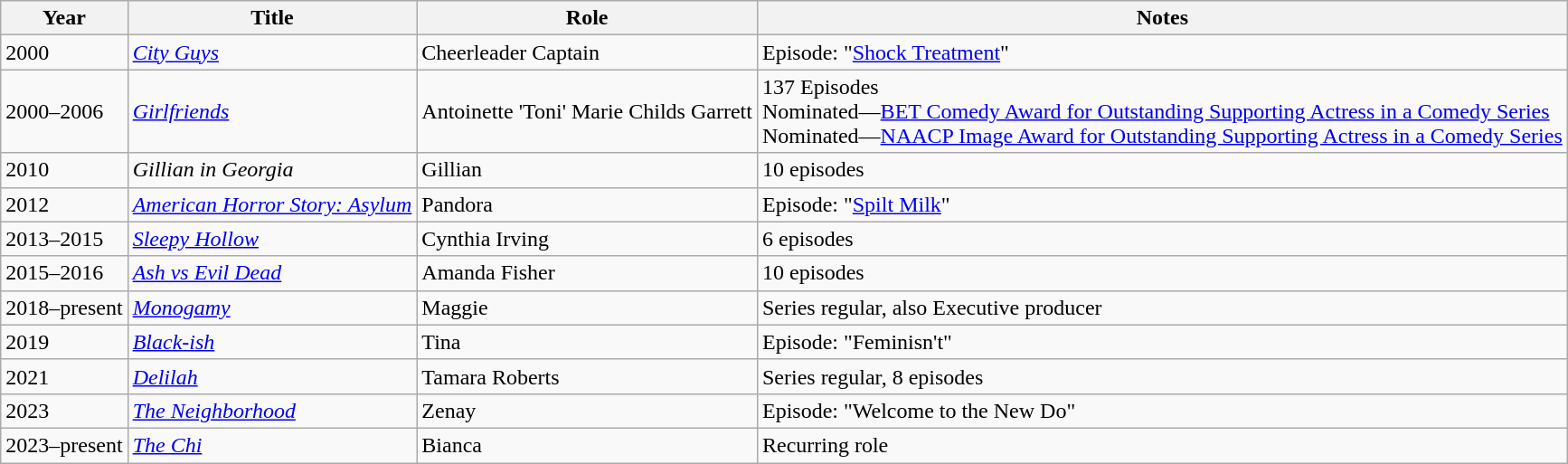<table class="wikitable sortable">
<tr>
<th>Year</th>
<th>Title</th>
<th>Role</th>
<th>Notes</th>
</tr>
<tr>
<td>2000</td>
<td><em><a href='#'>City Guys</a></em></td>
<td>Cheerleader Captain</td>
<td>Episode: "<a href='#'>Shock Treatment</a>"</td>
</tr>
<tr>
<td>2000–2006</td>
<td><em><a href='#'>Girlfriends</a></em></td>
<td>Antoinette 'Toni' Marie Childs Garrett</td>
<td>137 Episodes<br>Nominated—<a href='#'>BET Comedy Award for Outstanding Supporting Actress in a Comedy Series</a><br>Nominated—<a href='#'>NAACP Image Award for Outstanding Supporting Actress in a Comedy Series</a></td>
</tr>
<tr>
<td>2010</td>
<td><em>Gillian in Georgia</em></td>
<td>Gillian</td>
<td>10 episodes</td>
</tr>
<tr>
<td>2012</td>
<td><em><a href='#'>American Horror Story: Asylum</a></em></td>
<td>Pandora</td>
<td>Episode: "<a href='#'>Spilt Milk</a>"</td>
</tr>
<tr>
<td>2013–2015</td>
<td><em><a href='#'>Sleepy Hollow</a></em></td>
<td>Cynthia Irving</td>
<td>6 episodes</td>
</tr>
<tr>
<td>2015–2016</td>
<td><em><a href='#'>Ash vs Evil Dead</a></em></td>
<td>Amanda Fisher</td>
<td>10 episodes</td>
</tr>
<tr>
<td>2018–present</td>
<td><em><a href='#'>Monogamy</a></em></td>
<td>Maggie</td>
<td>Series regular, also Executive producer</td>
</tr>
<tr>
<td>2019</td>
<td><em><a href='#'>Black-ish</a></em></td>
<td>Tina</td>
<td>Episode: "Feminisn't"</td>
</tr>
<tr>
<td>2021</td>
<td><em><a href='#'>Delilah</a></em></td>
<td>Tamara Roberts</td>
<td>Series regular, 8 episodes</td>
</tr>
<tr>
<td>2023</td>
<td><em><a href='#'>The Neighborhood</a></em></td>
<td>Zenay</td>
<td>Episode: "Welcome to the New Do"</td>
</tr>
<tr>
<td>2023–present</td>
<td><em><a href='#'>The Chi</a></em></td>
<td>Bianca</td>
<td>Recurring role</td>
</tr>
</table>
